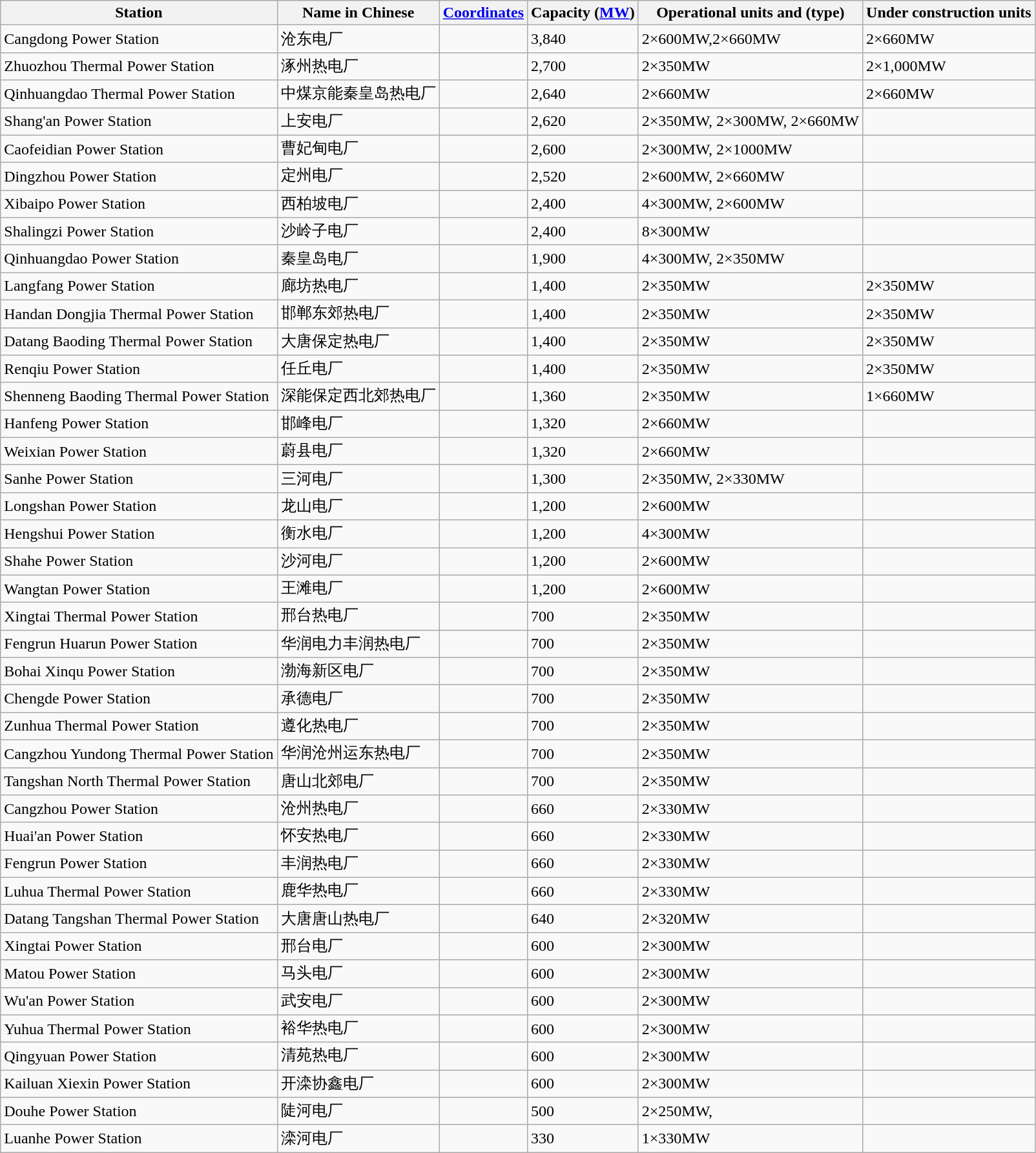<table class="wikitable sortable">
<tr>
<th>Station</th>
<th>Name in Chinese</th>
<th><a href='#'>Coordinates</a></th>
<th>Capacity (<a href='#'>MW</a>)</th>
<th>Operational units and (type)</th>
<th>Under construction units</th>
</tr>
<tr>
<td>Cangdong Power Station</td>
<td>沧东电厂</td>
<td></td>
<td>3,840</td>
<td>2×600MW,2×660MW</td>
<td>2×660MW</td>
</tr>
<tr>
<td>Zhuozhou Thermal Power Station</td>
<td>涿州热电厂</td>
<td></td>
<td>2,700</td>
<td>2×350MW</td>
<td>2×1,000MW</td>
</tr>
<tr>
<td>Qinhuangdao Thermal Power Station</td>
<td>中煤京能秦皇岛热电厂</td>
<td></td>
<td>2,640</td>
<td>2×660MW</td>
<td>2×660MW</td>
</tr>
<tr>
<td>Shang'an Power Station</td>
<td>上安电厂</td>
<td></td>
<td>2,620</td>
<td>2×350MW, 2×300MW, 2×660MW</td>
<td></td>
</tr>
<tr>
<td>Caofeidian Power Station</td>
<td>曹妃甸电厂</td>
<td></td>
<td>2,600</td>
<td>2×300MW, 2×1000MW</td>
<td></td>
</tr>
<tr>
<td>Dingzhou Power Station</td>
<td>定州电厂</td>
<td></td>
<td>2,520</td>
<td>2×600MW, 2×660MW</td>
<td></td>
</tr>
<tr>
<td>Xibaipo Power Station</td>
<td>西柏坡电厂</td>
<td></td>
<td>2,400</td>
<td>4×300MW, 2×600MW</td>
<td></td>
</tr>
<tr>
<td>Shalingzi Power Station</td>
<td>沙岭子电厂</td>
<td></td>
<td>2,400</td>
<td>8×300MW</td>
<td></td>
</tr>
<tr>
<td>Qinhuangdao Power Station</td>
<td>秦皇岛电厂</td>
<td></td>
<td>1,900</td>
<td>4×300MW, 2×350MW</td>
<td></td>
</tr>
<tr>
<td>Langfang Power Station</td>
<td>廊坊热电厂</td>
<td></td>
<td>1,400</td>
<td>2×350MW</td>
<td>2×350MW</td>
</tr>
<tr>
<td>Handan Dongjia Thermal Power Station</td>
<td>邯郸东郊热电厂</td>
<td></td>
<td>1,400</td>
<td>2×350MW</td>
<td>2×350MW</td>
</tr>
<tr>
<td>Datang Baoding Thermal Power Station</td>
<td>大唐保定热电厂</td>
<td></td>
<td>1,400</td>
<td>2×350MW</td>
<td>2×350MW</td>
</tr>
<tr>
<td>Renqiu Power Station</td>
<td>任丘电厂</td>
<td></td>
<td>1,400</td>
<td>2×350MW</td>
<td>2×350MW</td>
</tr>
<tr>
<td>Shenneng Baoding Thermal Power Station</td>
<td>深能保定西北郊热电厂</td>
<td></td>
<td>1,360</td>
<td>2×350MW</td>
<td>1×660MW</td>
</tr>
<tr>
<td>Hanfeng Power Station</td>
<td>邯峰电厂</td>
<td></td>
<td>1,320</td>
<td>2×660MW</td>
<td></td>
</tr>
<tr>
<td>Weixian Power Station</td>
<td>蔚县电厂</td>
<td></td>
<td>1,320</td>
<td>2×660MW</td>
<td></td>
</tr>
<tr>
<td>Sanhe Power Station</td>
<td>三河电厂</td>
<td></td>
<td>1,300</td>
<td>2×350MW, 2×330MW</td>
<td></td>
</tr>
<tr>
<td>Longshan Power Station</td>
<td>龙山电厂</td>
<td></td>
<td>1,200</td>
<td>2×600MW</td>
<td></td>
</tr>
<tr>
<td>Hengshui Power Station</td>
<td>衡水电厂</td>
<td></td>
<td>1,200</td>
<td>4×300MW</td>
<td></td>
</tr>
<tr>
<td>Shahe Power Station</td>
<td>沙河电厂</td>
<td></td>
<td>1,200</td>
<td>2×600MW</td>
<td></td>
</tr>
<tr>
<td>Wangtan Power Station</td>
<td>王滩电厂</td>
<td></td>
<td>1,200</td>
<td>2×600MW</td>
<td></td>
</tr>
<tr>
<td>Xingtai Thermal Power Station</td>
<td>邢台热电厂</td>
<td></td>
<td>700</td>
<td>2×350MW</td>
<td></td>
</tr>
<tr>
<td>Fengrun Huarun Power Station</td>
<td>华润电力丰润热电厂</td>
<td></td>
<td>700</td>
<td>2×350MW</td>
<td></td>
</tr>
<tr>
<td>Bohai Xinqu Power Station</td>
<td>渤海新区电厂</td>
<td></td>
<td>700</td>
<td>2×350MW</td>
<td></td>
</tr>
<tr>
<td>Chengde Power Station</td>
<td>承德电厂</td>
<td></td>
<td>700</td>
<td>2×350MW</td>
<td></td>
</tr>
<tr>
<td>Zunhua Thermal Power Station</td>
<td>遵化热电厂</td>
<td></td>
<td>700</td>
<td>2×350MW</td>
<td></td>
</tr>
<tr>
<td>Cangzhou Yundong Thermal Power Station</td>
<td>华润沧州运东热电厂</td>
<td></td>
<td>700</td>
<td>2×350MW</td>
<td></td>
</tr>
<tr>
<td>Tangshan North Thermal Power Station</td>
<td>唐山北郊电厂</td>
<td></td>
<td>700</td>
<td>2×350MW</td>
<td></td>
</tr>
<tr>
<td>Cangzhou Power Station</td>
<td>沧州热电厂</td>
<td></td>
<td>660</td>
<td>2×330MW</td>
<td></td>
</tr>
<tr>
<td>Huai'an Power Station</td>
<td>怀安热电厂</td>
<td></td>
<td>660</td>
<td>2×330MW</td>
<td></td>
</tr>
<tr>
<td>Fengrun Power Station</td>
<td>丰润热电厂</td>
<td></td>
<td>660</td>
<td>2×330MW</td>
<td></td>
</tr>
<tr>
<td>Luhua Thermal Power Station</td>
<td>鹿华热电厂</td>
<td></td>
<td>660</td>
<td>2×330MW</td>
<td></td>
</tr>
<tr>
<td>Datang Tangshan Thermal Power Station</td>
<td>大唐唐山热电厂</td>
<td></td>
<td>640</td>
<td>2×320MW</td>
<td></td>
</tr>
<tr>
<td>Xingtai Power Station</td>
<td>邢台电厂</td>
<td></td>
<td>600</td>
<td>2×300MW</td>
<td></td>
</tr>
<tr>
<td>Matou Power Station</td>
<td>马头电厂</td>
<td></td>
<td>600</td>
<td>2×300MW</td>
<td></td>
</tr>
<tr>
<td>Wu'an Power Station</td>
<td>武安电厂</td>
<td></td>
<td>600</td>
<td>2×300MW</td>
<td></td>
</tr>
<tr>
<td>Yuhua Thermal Power Station</td>
<td>裕华热电厂</td>
<td></td>
<td>600</td>
<td>2×300MW</td>
<td></td>
</tr>
<tr>
<td>Qingyuan Power Station</td>
<td>清苑热电厂</td>
<td></td>
<td>600</td>
<td>2×300MW</td>
<td></td>
</tr>
<tr>
<td>Kailuan Xiexin Power Station</td>
<td>开滦协鑫电厂</td>
<td></td>
<td>600</td>
<td>2×300MW</td>
<td></td>
</tr>
<tr>
<td>Douhe Power Station</td>
<td>陡河电厂</td>
<td></td>
<td>500</td>
<td>2×250MW,</td>
<td></td>
</tr>
<tr>
<td>Luanhe Power Station</td>
<td>滦河电厂</td>
<td></td>
<td>330</td>
<td>1×330MW</td>
<td></td>
</tr>
</table>
